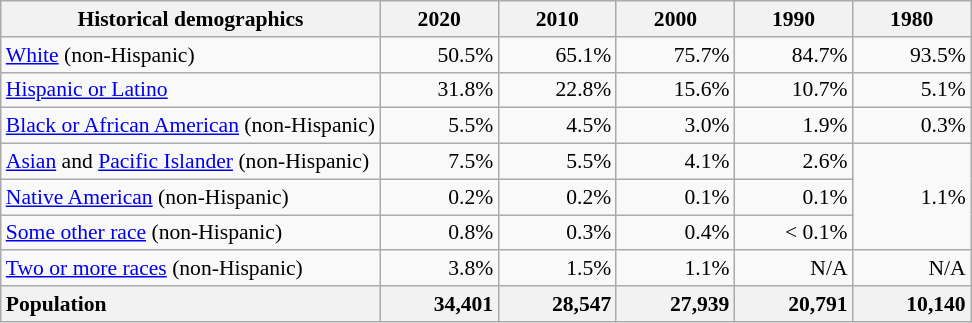<table class="wikitable" style="font-size: 90%; text-align: right;">
<tr>
<th>Historical demographics</th>
<th style="width: 5em;">2020</th>
<th style="width: 5em;">2010</th>
<th style="width: 5em;">2000</th>
<th style="width: 5em;">1990</th>
<th style="width: 5em;">1980</th>
</tr>
<tr>
<td style="text-align:left"><a href='#'>White</a> (non-Hispanic)</td>
<td>50.5%</td>
<td>65.1%</td>
<td>75.7%</td>
<td>84.7%</td>
<td>93.5%</td>
</tr>
<tr>
<td style="text-align:left"><a href='#'>Hispanic or Latino</a></td>
<td>31.8%</td>
<td>22.8%</td>
<td>15.6%</td>
<td>10.7%</td>
<td>5.1%</td>
</tr>
<tr>
<td style="text-align:left"><a href='#'>Black or African American</a> (non-Hispanic)</td>
<td>5.5%</td>
<td>4.5%</td>
<td>3.0%</td>
<td>1.9%</td>
<td>0.3%</td>
</tr>
<tr>
<td style="text-align:left"><a href='#'>Asian</a> and <a href='#'>Pacific Islander</a> (non-Hispanic)</td>
<td>7.5%</td>
<td>5.5%</td>
<td>4.1%</td>
<td>2.6%</td>
<td rowspan="3">1.1%</td>
</tr>
<tr>
<td style="text-align:left"><a href='#'>Native American</a> (non-Hispanic)</td>
<td>0.2%</td>
<td>0.2%</td>
<td>0.1%</td>
<td>0.1%</td>
</tr>
<tr>
<td style="text-align:left"><a href='#'>Some other race</a> (non-Hispanic)</td>
<td>0.8%</td>
<td>0.3%</td>
<td>0.4%</td>
<td>< 0.1%</td>
</tr>
<tr>
<td style="text-align:left"><a href='#'>Two or more races</a> (non-Hispanic)</td>
<td>3.8%</td>
<td>1.5%</td>
<td>1.1%</td>
<td>N/A</td>
<td>N/A</td>
</tr>
<tr>
<th style="text-align:left">Population</th>
<th style="text-align:right">34,401</th>
<th style="text-align:right">28,547</th>
<th style="text-align:right">27,939</th>
<th style="text-align:right">20,791</th>
<th style="text-align:right">10,140</th>
</tr>
</table>
